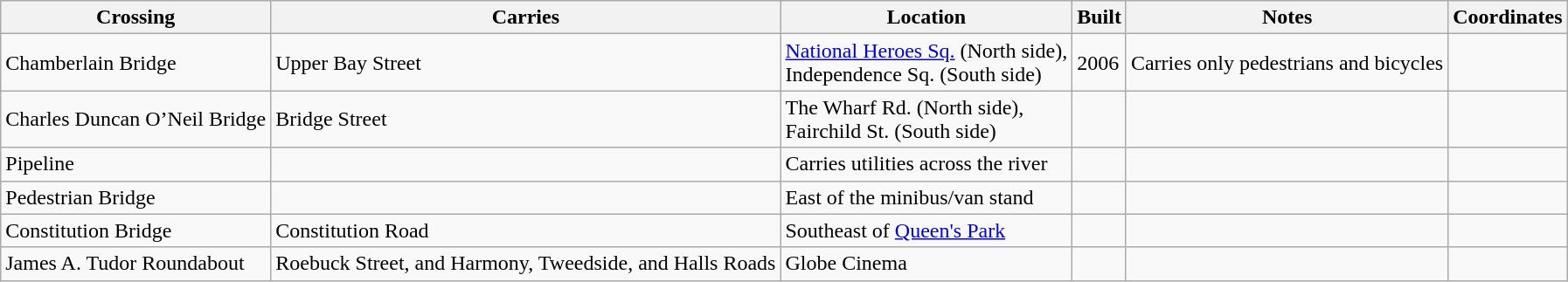<table class=wikitable>
<tr>
<th>Crossing</th>
<th>Carries</th>
<th>Location</th>
<th>Built</th>
<th>Notes</th>
<th>Coordinates</th>
</tr>
<tr>
<td>Chamberlain Bridge</td>
<td>Upper Bay Street</td>
<td><a href='#'>National Heroes Sq.</a> (North side),<br>Independence Sq. (South side)</td>
<td>2006</td>
<td>Carries only pedestrians and bicycles</td>
<td></td>
</tr>
<tr>
<td>Charles Duncan O’Neil Bridge</td>
<td>Bridge Street</td>
<td>The Wharf Rd. (North side),<br>Fairchild St. (South side)</td>
<td></td>
<td></td>
<td></td>
</tr>
<tr>
<td>Pipeline</td>
<td></td>
<td>Carries utilities across the river</td>
<td></td>
<td></td>
<td></td>
</tr>
<tr>
<td>Pedestrian Bridge</td>
<td></td>
<td>East of the minibus/van stand</td>
<td></td>
<td></td>
<td></td>
</tr>
<tr>
<td>Constitution Bridge</td>
<td>Constitution Road</td>
<td>Southeast of <a href='#'>Queen's Park</a></td>
<td></td>
<td></td>
</tr>
<tr>
<td>James A. Tudor Roundabout</td>
<td>Roebuck Street, and Harmony, Tweedside, and Halls Roads</td>
<td>Globe Cinema</td>
<td></td>
<td></td>
<td></td>
</tr>
</table>
